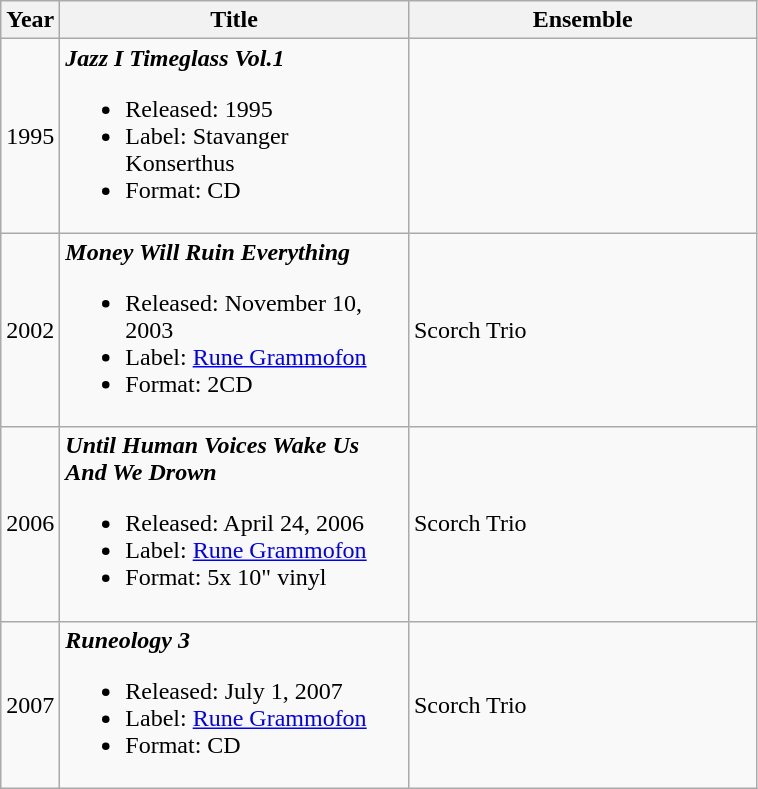<table class="wikitable">
<tr>
<th>Year</th>
<th style="width:225px;">Title</th>
<th style="width:225px;">Ensemble</th>
</tr>
<tr>
<td>1995</td>
<td><strong><em>Jazz I Timeglass Vol.1</em></strong><br><ul><li>Released: 1995</li><li>Label: Stavanger Konserthus </li><li>Format: CD</li></ul></td>
</tr>
<tr>
<td>2002</td>
<td style="width:225px;"><strong><em>Money Will Ruin Everything</em></strong><br><ul><li>Released: November 10, 2003</li><li>Label: <a href='#'>Rune Grammofon</a> </li><li>Format: 2CD</li></ul></td>
<td>Scorch Trio</td>
</tr>
<tr>
<td>2006</td>
<td style="width:225px;"><strong><em>Until Human Voices Wake Us And We Drown</em></strong><br><ul><li>Released: April 24, 2006</li><li>Label: <a href='#'>Rune Grammofon</a> </li><li>Format: 5x 10" vinyl</li></ul></td>
<td>Scorch Trio</td>
</tr>
<tr>
<td>2007</td>
<td style="width:225px;"><strong><em>Runeology 3</em></strong><br><ul><li>Released: July 1, 2007</li><li>Label: <a href='#'>Rune Grammofon</a> </li><li>Format: CD</li></ul></td>
<td>Scorch Trio</td>
</tr>
</table>
